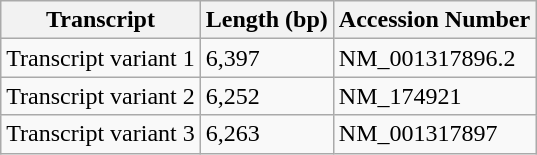<table class="wikitable">
<tr>
<th>Transcript</th>
<th>Length (bp)</th>
<th>Accession Number</th>
</tr>
<tr>
<td>Transcript variant 1</td>
<td>6,397</td>
<td>NM_001317896.2</td>
</tr>
<tr>
<td>Transcript variant 2</td>
<td>6,252</td>
<td>NM_174921</td>
</tr>
<tr>
<td>Transcript variant 3</td>
<td>6,263</td>
<td>NM_001317897</td>
</tr>
</table>
